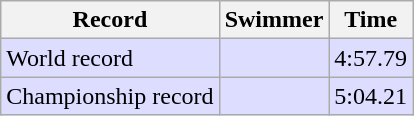<table class="wikitable">
<tr>
<th>Record</th>
<th>Swimmer</th>
<th>Time</th>
</tr>
<tr bgcolor=ddddff>
<td>World record</td>
<td></td>
<td>4:57.79</td>
</tr>
<tr bgcolor=ddddff>
<td>Championship record</td>
<td></td>
<td>5:04.21</td>
</tr>
</table>
